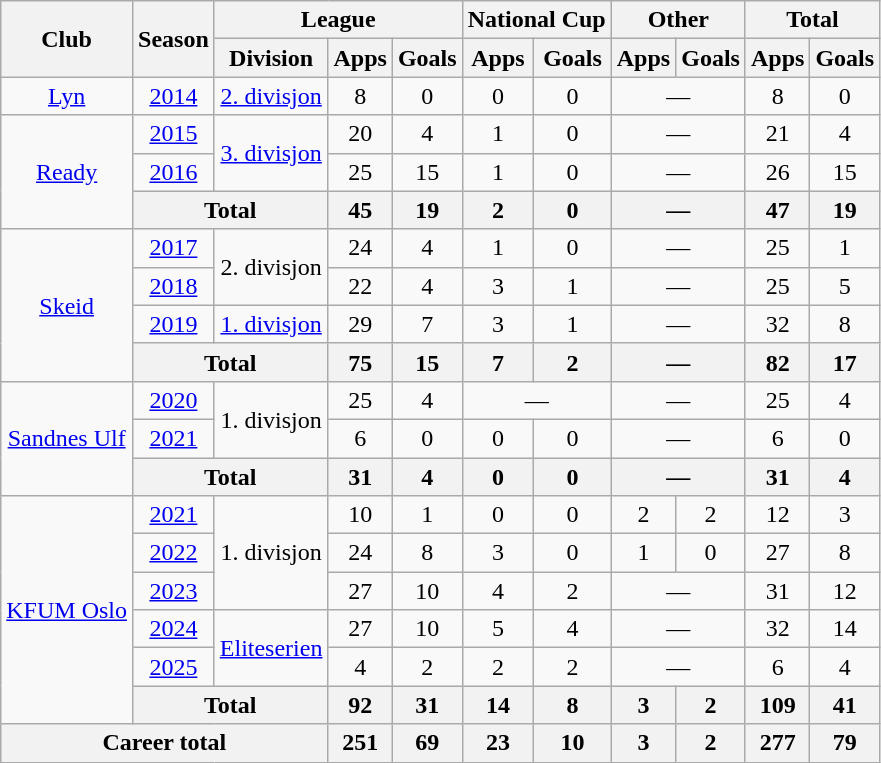<table class="wikitable" style="text-align:center">
<tr>
<th rowspan="2">Club</th>
<th rowspan="2">Season</th>
<th colspan="3">League</th>
<th colspan="2">National Cup</th>
<th colspan="2">Other</th>
<th colspan="2">Total</th>
</tr>
<tr>
<th>Division</th>
<th>Apps</th>
<th>Goals</th>
<th>Apps</th>
<th>Goals</th>
<th>Apps</th>
<th>Goals</th>
<th>Apps</th>
<th>Goals</th>
</tr>
<tr>
<td><a href='#'>Lyn</a></td>
<td><a href='#'>2014</a></td>
<td><a href='#'>2. divisjon</a></td>
<td>8</td>
<td>0</td>
<td>0</td>
<td>0</td>
<td colspan=2>—</td>
<td>8</td>
<td>0</td>
</tr>
<tr>
<td rowspan=3><a href='#'>Ready</a></td>
<td><a href='#'>2015</a></td>
<td rowspan=2><a href='#'>3. divisjon</a></td>
<td>20</td>
<td>4</td>
<td>1</td>
<td>0</td>
<td colspan=2>—</td>
<td>21</td>
<td>4</td>
</tr>
<tr>
<td><a href='#'>2016</a></td>
<td>25</td>
<td>15</td>
<td>1</td>
<td>0</td>
<td colspan=2>—</td>
<td>26</td>
<td>15</td>
</tr>
<tr>
<th colspan=2>Total</th>
<th>45</th>
<th>19</th>
<th>2</th>
<th>0</th>
<th colspan=2>—</th>
<th>47</th>
<th>19</th>
</tr>
<tr>
<td rowspan=4><a href='#'>Skeid</a></td>
<td><a href='#'>2017</a></td>
<td rowspan=2>2. divisjon</td>
<td>24</td>
<td>4</td>
<td>1</td>
<td>0</td>
<td colspan=2>—</td>
<td>25</td>
<td>1</td>
</tr>
<tr>
<td><a href='#'>2018</a></td>
<td>22</td>
<td>4</td>
<td>3</td>
<td>1</td>
<td colspan=2>—</td>
<td>25</td>
<td>5</td>
</tr>
<tr>
<td><a href='#'>2019</a></td>
<td><a href='#'>1. divisjon</a></td>
<td>29</td>
<td>7</td>
<td>3</td>
<td>1</td>
<td colspan=2>—</td>
<td>32</td>
<td>8</td>
</tr>
<tr>
<th colspan=2>Total</th>
<th>75</th>
<th>15</th>
<th>7</th>
<th>2</th>
<th colspan=2>—</th>
<th>82</th>
<th>17</th>
</tr>
<tr>
<td rowspan=3><a href='#'>Sandnes Ulf</a></td>
<td><a href='#'>2020</a></td>
<td rowspan=2>1. divisjon</td>
<td>25</td>
<td>4</td>
<td colspan=2>—</td>
<td colspan=2>—</td>
<td>25</td>
<td>4</td>
</tr>
<tr>
<td><a href='#'>2021</a></td>
<td>6</td>
<td>0</td>
<td>0</td>
<td>0</td>
<td colspan=2>—</td>
<td>6</td>
<td>0</td>
</tr>
<tr>
<th colspan=2>Total</th>
<th>31</th>
<th>4</th>
<th>0</th>
<th>0</th>
<th colspan=2>—</th>
<th>31</th>
<th>4</th>
</tr>
<tr>
<td rowspan=6><a href='#'>KFUM Oslo</a></td>
<td><a href='#'>2021</a></td>
<td rowspan=3>1. divisjon</td>
<td>10</td>
<td>1</td>
<td>0</td>
<td>0</td>
<td>2</td>
<td>2</td>
<td>12</td>
<td>3</td>
</tr>
<tr>
<td><a href='#'>2022</a></td>
<td>24</td>
<td>8</td>
<td>3</td>
<td>0</td>
<td>1</td>
<td>0</td>
<td>27</td>
<td>8</td>
</tr>
<tr>
<td><a href='#'>2023</a></td>
<td>27</td>
<td>10</td>
<td>4</td>
<td>2</td>
<td colspan=2>—</td>
<td>31</td>
<td>12</td>
</tr>
<tr>
<td><a href='#'>2024</a></td>
<td rowspan=2><a href='#'>Eliteserien</a></td>
<td>27</td>
<td>10</td>
<td>5</td>
<td>4</td>
<td colspan=2>—</td>
<td>32</td>
<td>14</td>
</tr>
<tr>
<td><a href='#'>2025</a></td>
<td>4</td>
<td>2</td>
<td>2</td>
<td>2</td>
<td colspan=2>—</td>
<td>6</td>
<td>4</td>
</tr>
<tr>
<th colspan=2>Total</th>
<th>92</th>
<th>31</th>
<th>14</th>
<th>8</th>
<th>3</th>
<th>2</th>
<th>109</th>
<th>41</th>
</tr>
<tr>
<th colspan=3>Career total</th>
<th>251</th>
<th>69</th>
<th>23</th>
<th>10</th>
<th>3</th>
<th>2</th>
<th>277</th>
<th>79</th>
</tr>
</table>
